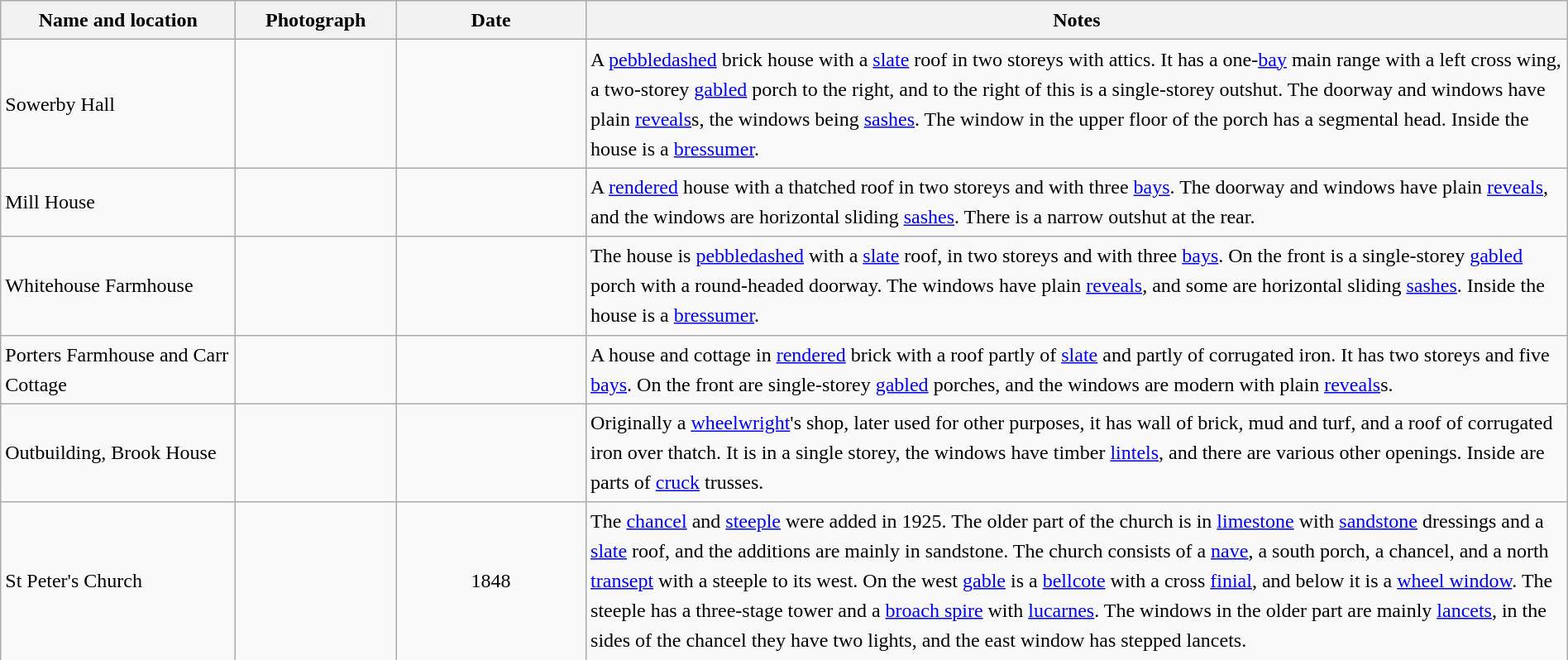<table class="wikitable sortable plainrowheaders" style="width:100%;border:0px;text-align:left;line-height:150%;">
<tr>
<th scope="col"  style="width:150px">Name and location</th>
<th scope="col"  style="width:100px" class="unsortable">Photograph</th>
<th scope="col"  style="width:120px">Date</th>
<th scope="col"  style="width:650px" class="unsortable">Notes</th>
</tr>
<tr>
<td>Sowerby Hall<br><small></small></td>
<td></td>
<td align="center"></td>
<td>A <a href='#'>pebbledashed</a> brick house with a <a href='#'>slate</a> roof in two storeys with attics.  It has a one-<a href='#'>bay</a> main range with a left cross wing, a two-storey <a href='#'>gabled</a> porch to the right, and to the right of this is a single-storey outshut.  The doorway and windows have plain <a href='#'>reveals</a>s, the windows being <a href='#'>sashes</a>.  The window in the upper floor of the porch has a segmental head.  Inside the house is a <a href='#'>bressumer</a>.</td>
</tr>
<tr>
<td>Mill House<br><small></small></td>
<td></td>
<td align="center"></td>
<td>A <a href='#'>rendered</a> house with a thatched roof in two storeys and with three <a href='#'>bays</a>.  The doorway and windows have plain <a href='#'>reveals</a>, and the windows are horizontal sliding <a href='#'>sashes</a>.  There is a narrow outshut at the rear.</td>
</tr>
<tr>
<td>Whitehouse Farmhouse<br><small></small></td>
<td></td>
<td align="center"></td>
<td>The house is <a href='#'>pebbledashed</a> with a <a href='#'>slate</a> roof, in two storeys and with three <a href='#'>bays</a>.  On the front is a single-storey <a href='#'>gabled</a> porch with a round-headed doorway.  The windows have plain <a href='#'>reveals</a>, and some are horizontal sliding <a href='#'>sashes</a>.  Inside the house is a <a href='#'>bressumer</a>.</td>
</tr>
<tr>
<td>Porters Farmhouse and Carr Cottage<br><small></small></td>
<td></td>
<td align="center"></td>
<td>A house and cottage in <a href='#'>rendered</a> brick with a roof partly of <a href='#'>slate</a> and partly of corrugated iron.  It has two storeys and five <a href='#'>bays</a>.  On the front are single-storey <a href='#'>gabled</a> porches, and the windows are modern with plain <a href='#'>reveals</a>s.</td>
</tr>
<tr>
<td>Outbuilding, Brook House<br><small></small></td>
<td></td>
<td align="center"></td>
<td>Originally a <a href='#'>wheelwright</a>'s shop, later used for other purposes, it has wall of brick, mud and turf, and a roof of corrugated iron over thatch.  It is in a single storey, the windows have timber <a href='#'>lintels</a>, and there are various other openings.  Inside are parts of <a href='#'>cruck</a> trusses.</td>
</tr>
<tr>
<td>St Peter's Church<br><small></small></td>
<td></td>
<td align="center">1848</td>
<td>The <a href='#'>chancel</a> and <a href='#'>steeple</a> were added in 1925.  The older part of the church is in <a href='#'>limestone</a> with <a href='#'>sandstone</a> dressings and a <a href='#'>slate</a> roof, and the additions are mainly in sandstone.  The church consists of a <a href='#'>nave</a>, a south porch, a chancel, and a north <a href='#'>transept</a> with a steeple to its west.  On the west <a href='#'>gable</a> is a <a href='#'>bellcote</a> with a cross <a href='#'>finial</a>, and below it is a <a href='#'>wheel window</a>.  The steeple has a three-stage tower and a <a href='#'>broach spire</a> with <a href='#'>lucarnes</a>.  The windows in the older part are mainly <a href='#'>lancets</a>, in the sides of the chancel they have two lights, and the east window has stepped lancets.</td>
</tr>
<tr>
</tr>
</table>
